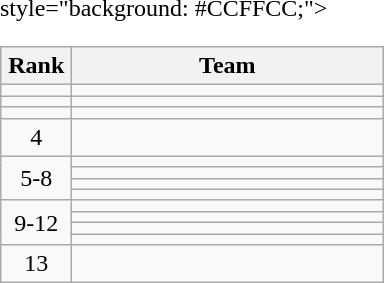<table class="wikitable" style="text-align: center;">
<tr>
<th width=40>Rank</th>
<th width=200>Team</th>
</tr>
<tr <includeonly>style="background: #CCFFCC;"</includeonly>>
<td></td>
<td align=left></td>
</tr>
<tr>
<td></td>
<td align=left></td>
</tr>
<tr>
<td></td>
<td align=left></td>
</tr>
<tr>
<td>4</td>
<td align=left></td>
</tr>
<tr>
<td rowspan=4>5-8</td>
<td align=left></td>
</tr>
<tr>
<td align=left></td>
</tr>
<tr>
<td align=left></td>
</tr>
<tr>
<td align=left></td>
</tr>
<tr>
<td rowspan=4>9-12</td>
<td align=left></td>
</tr>
<tr>
<td align=left></td>
</tr>
<tr>
<td align=left></td>
</tr>
<tr>
<td align=left></td>
</tr>
<tr>
<td rowspan=2>13</td>
<td align=left></td>
</tr>
</table>
